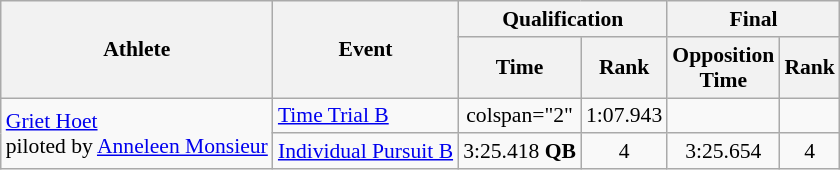<table class=wikitable style="font-size:90%">
<tr>
<th rowspan="2">Athlete</th>
<th rowspan="2">Event</th>
<th colspan="2">Qualification</th>
<th colspan="2">Final</th>
</tr>
<tr>
<th>Time</th>
<th>Rank</th>
<th>Opposition<br>Time</th>
<th>Rank</th>
</tr>
<tr align=center>
<td align=left rowspan=2><a href='#'>Griet Hoet</a><br> piloted by <a href='#'>Anneleen Monsieur</a></td>
<td align=left><a href='#'>Time Trial B</a></td>
<td>colspan="2" </td>
<td>1:07.943</td>
<td></td>
</tr>
<tr align=center>
<td align=left><a href='#'>Individual Pursuit B</a></td>
<td>3:25.418 <strong>QB</strong></td>
<td>4</td>
<td>3:25.654</td>
<td>4</td>
</tr>
</table>
